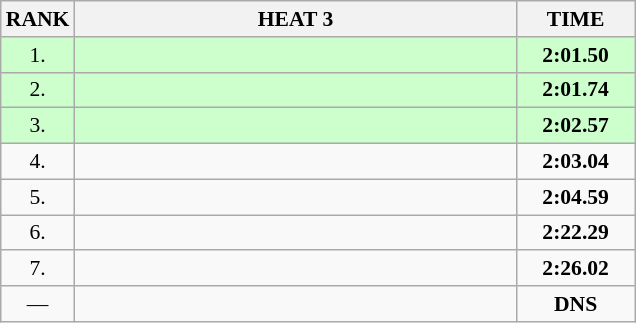<table class="wikitable" style="border-collapse: collapse; font-size: 90%;">
<tr>
<th>RANK</th>
<th style="width: 20em">HEAT 3</th>
<th style="width: 5em">TIME</th>
</tr>
<tr style="background:#ccffcc;">
<td align="center">1.</td>
<td></td>
<td align="center"><strong>2:01.50</strong></td>
</tr>
<tr style="background:#ccffcc;">
<td align="center">2.</td>
<td></td>
<td align="center"><strong>2:01.74</strong></td>
</tr>
<tr style="background:#ccffcc;">
<td align="center">3.</td>
<td></td>
<td align="center"><strong>2:02.57</strong></td>
</tr>
<tr>
<td align="center">4.</td>
<td></td>
<td align="center"><strong>2:03.04</strong></td>
</tr>
<tr>
<td align="center">5.</td>
<td></td>
<td align="center"><strong>2:04.59</strong></td>
</tr>
<tr>
<td align="center">6.</td>
<td></td>
<td align="center"><strong>2:22.29</strong></td>
</tr>
<tr>
<td align="center">7.</td>
<td></td>
<td align="center"><strong>2:26.02</strong></td>
</tr>
<tr>
<td align="center">—</td>
<td></td>
<td align="center"><strong>DNS</strong></td>
</tr>
</table>
